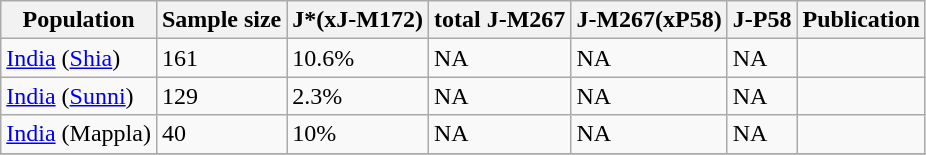<table class="wikitable sortable mw-collapsible">
<tr>
<th>Population</th>
<th>Sample size</th>
<th>J*(xJ-M172)</th>
<th>total J-M267</th>
<th>J-M267(xP58)</th>
<th>J-P58</th>
<th>Publication</th>
</tr>
<tr>
<td><a href='#'>India</a> (<a href='#'>Shia</a>)</td>
<td>161</td>
<td>10.6%</td>
<td>NA</td>
<td>NA</td>
<td>NA</td>
<td></td>
</tr>
<tr>
<td><a href='#'>India</a> (<a href='#'>Sunni</a>)</td>
<td>129</td>
<td>2.3%</td>
<td>NA</td>
<td>NA</td>
<td>NA</td>
<td></td>
</tr>
<tr>
<td><a href='#'>India</a> (Mappla)</td>
<td>40</td>
<td>10%</td>
<td>NA</td>
<td>NA</td>
<td>NA</td>
<td></td>
</tr>
<tr>
</tr>
</table>
